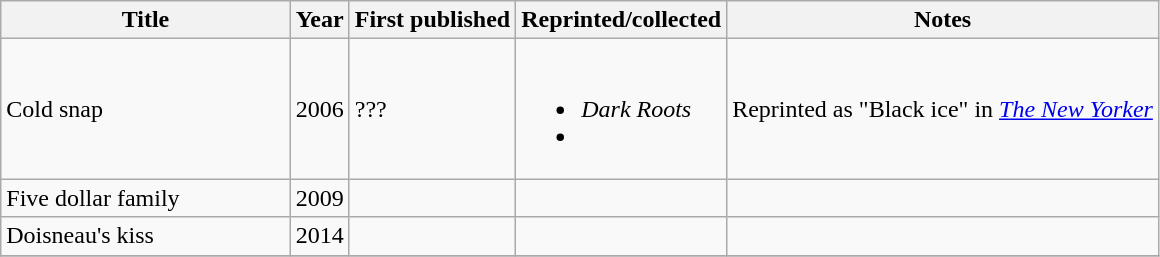<table class='wikitable sortable'>
<tr>
<th width=25%>Title</th>
<th>Year</th>
<th>First published</th>
<th>Reprinted/collected</th>
<th>Notes</th>
</tr>
<tr>
<td>Cold snap</td>
<td>2006</td>
<td>???</td>
<td><br><ul><li><em>Dark Roots</em></li><li></li></ul></td>
<td>Reprinted as "Black ice" in <em><a href='#'>The New Yorker</a></em></td>
</tr>
<tr>
<td>Five dollar family</td>
<td>2009</td>
<td></td>
<td></td>
<td></td>
</tr>
<tr>
<td>Doisneau's kiss</td>
<td>2014</td>
<td></td>
<td></td>
<td></td>
</tr>
<tr>
</tr>
</table>
